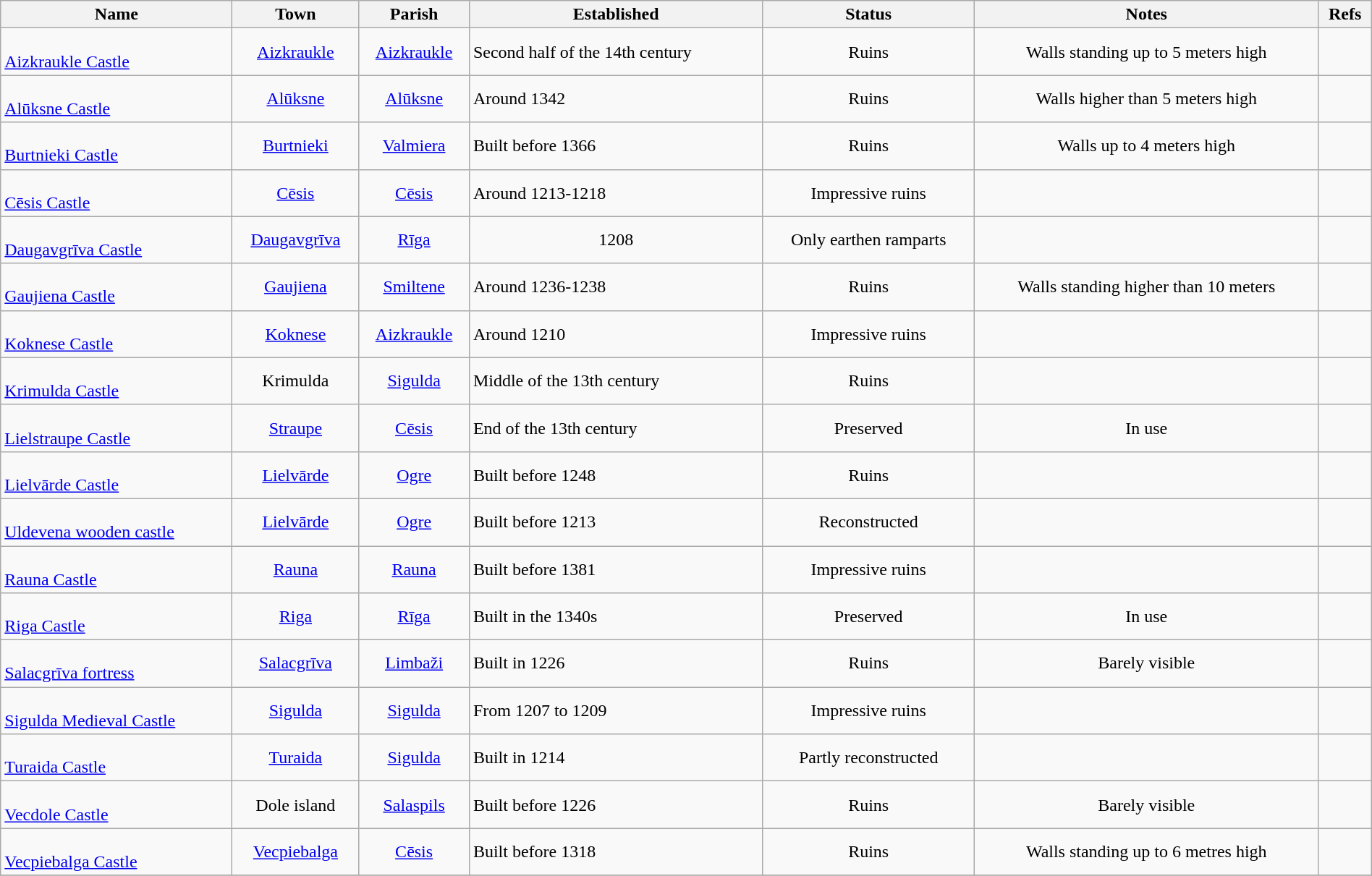<table class="sortable wikitable defaultcenter" style="width:100%; margin:auto;">
<tr>
<th scope="col">Name</th>
<th scope="col">Town</th>
<th scope="col">Parish</th>
<th scope="col">Established</th>
<th scope="col">Status</th>
<th scope="col">Notes</th>
<th scope="col">Refs</th>
</tr>
<tr>
<td align="left"><br><a href='#'>Aizkraukle Castle</a></td>
<td align="center"><a href='#'>Aizkraukle</a></td>
<td align="center"><a href='#'>Aizkraukle</a></td>
<td data-sort-value="1400">Second half of the 14th century</td>
<td align="center">Ruins</td>
<td align="center">Walls standing up to 5 meters high</td>
<td align="center"></td>
</tr>
<tr>
<td align="left"><br><a href='#'>Alūksne Castle</a></td>
<td align="center"><a href='#'>Alūksne</a></td>
<td align="center"><a href='#'>Alūksne</a></td>
<td data-sort-value="1342">Around 1342</td>
<td align="center">Ruins</td>
<td align="center">Walls higher than 5 meters high</td>
<td align="center"></td>
</tr>
<tr>
<td align="left"><br><a href='#'>Burtnieki Castle</a></td>
<td align="center"><a href='#'>Burtnieki</a></td>
<td align="center"><a href='#'>Valmiera</a></td>
<td data-sort-value="1366">Built before 1366</td>
<td align="center">Ruins</td>
<td align="center">Walls up to 4 meters high</td>
<td align="center"></td>
</tr>
<tr>
<td align="left"><br><a href='#'>Cēsis Castle</a></td>
<td align="center"><a href='#'>Cēsis</a></td>
<td align="center"><a href='#'>Cēsis</a></td>
<td data-sort-value="1218">Around 1213-1218</td>
<td align="center">Impressive ruins</td>
<td align="center"></td>
<td align="center"></td>
</tr>
<tr>
<td align="left"><br><a href='#'>Daugavgrīva Castle</a></td>
<td align="center"><a href='#'>Daugavgrīva</a></td>
<td align="center"><a href='#'>Rīga</a></td>
<td align="center">1208</td>
<td align="center">Only earthen ramparts</td>
<td align="center"></td>
<td align="center"></td>
</tr>
<tr>
<td align="left"><br><a href='#'>Gaujiena Castle</a></td>
<td align="center"><a href='#'>Gaujiena</a></td>
<td align="center"><a href='#'>Smiltene</a></td>
<td data-sort-value="1238">Around 1236-1238</td>
<td align="center">Ruins</td>
<td align="center">Walls standing higher than 10 meters</td>
<td align="center"></td>
</tr>
<tr>
<td align="left"><br><a href='#'>Koknese Castle</a></td>
<td align="center"><a href='#'>Koknese</a></td>
<td align="center"><a href='#'>Aizkraukle</a></td>
<td data-sort-value="1210">Around 1210</td>
<td align="center">Impressive ruins</td>
<td align="center"></td>
<td align="center"></td>
</tr>
<tr>
<td align="left"><br><a href='#'>Krimulda Castle</a></td>
<td align="center">Krimulda</td>
<td align="center"><a href='#'>Sigulda</a></td>
<td data-sort-value="1250">Middle of the 13th century</td>
<td align="center">Ruins</td>
<td align="center"></td>
<td align="center"></td>
</tr>
<tr>
<td align="left"><br><a href='#'>Lielstraupe Castle</a></td>
<td align="center"><a href='#'>Straupe</a></td>
<td align="center"><a href='#'>Cēsis</a></td>
<td data-sort-value="1300">End of the 13th century</td>
<td align="center">Preserved</td>
<td align="center">In use</td>
<td align="center"></td>
</tr>
<tr>
<td align="left"><br><a href='#'>Lielvārde Castle</a></td>
<td align="center"><a href='#'>Lielvārde</a></td>
<td align="center"><a href='#'>Ogre</a></td>
<td data-sort-value="1248">Built before 1248</td>
<td align="center">Ruins</td>
<td align="center"></td>
<td align="center"></td>
</tr>
<tr>
<td><br><a href='#'>Uldevena wooden castle</a></td>
<td align="center"><a href='#'>Lielvārde</a></td>
<td align="center"><a href='#'>Ogre</a></td>
<td data-sort-value="1213">Built before 1213</td>
<td align="center">Reconstructed</td>
<td align="center"></td>
</tr>
<tr>
<td align="left"><br><a href='#'>Rauna Castle</a></td>
<td align="center"><a href='#'>Rauna</a></td>
<td align="center"><a href='#'>Rauna</a></td>
<td data-sort-value="1381">Built before 1381</td>
<td align="center">Impressive ruins</td>
<td align="center"></td>
<td align="center"></td>
</tr>
<tr>
<td align="left"><br><a href='#'>Riga Castle</a></td>
<td align="center"><a href='#'>Riga</a></td>
<td align="center"><a href='#'>Rīga</a></td>
<td data-sort-value="1349">Built in the 1340s</td>
<td align="center">Preserved</td>
<td align="center">In use</td>
<td align="center"></td>
</tr>
<tr>
<td align="left"><br><a href='#'>Salacgrīva fortress</a></td>
<td align="center"><a href='#'>Salacgrīva</a></td>
<td align="center"><a href='#'>Limbaži</a></td>
<td data-sort-value="1226">Built in 1226</td>
<td align="center">Ruins</td>
<td align="center">Barely visible</td>
<td align="center"></td>
</tr>
<tr>
<td align="left"><br><a href='#'>Sigulda Medieval Castle</a></td>
<td align="center"><a href='#'>Sigulda</a></td>
<td align="center"><a href='#'>Sigulda</a></td>
<td data-sort-value="1209">From 1207 to 1209</td>
<td align="center">Impressive ruins</td>
<td align="center"></td>
<td align="center"></td>
</tr>
<tr>
<td align="left"><br><a href='#'>Turaida Castle</a></td>
<td align="center"><a href='#'>Turaida</a></td>
<td align="center"><a href='#'>Sigulda</a></td>
<td data-sort-value="1214">Built in 1214</td>
<td align="center">Partly reconstructed</td>
<td align="center"></td>
<td align="center"></td>
</tr>
<tr>
<td align="left"><br><a href='#'>Vecdole Castle</a></td>
<td align="center">Dole island</td>
<td align="center"><a href='#'>Salaspils</a></td>
<td data-sort-value="1226">Built before 1226</td>
<td align="center">Ruins</td>
<td align="center">Barely visible</td>
<td align="center"></td>
</tr>
<tr>
<td align="left"><br><a href='#'>Vecpiebalga Castle</a></td>
<td align="center"><a href='#'>Vecpiebalga</a></td>
<td align="center"><a href='#'>Cēsis</a></td>
<td data-sort-value="1318">Built before 1318</td>
<td align="center">Ruins</td>
<td align="center">Walls standing up to 6 metres high</td>
<td align="center"></td>
</tr>
<tr>
</tr>
</table>
